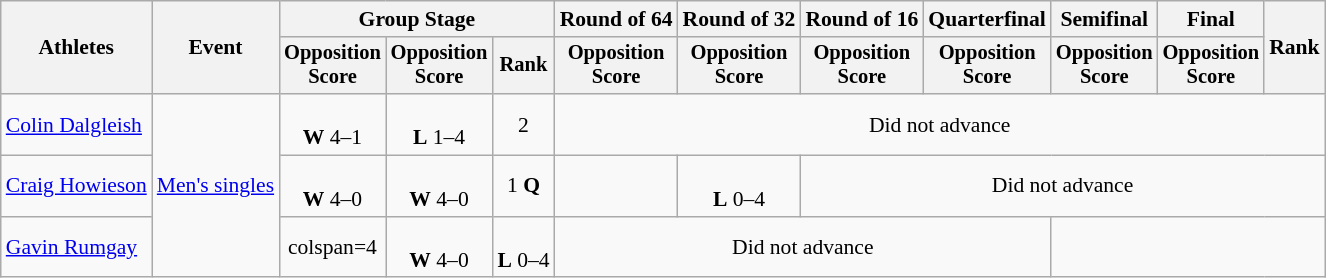<table class="wikitable" style="font-size:90%">
<tr>
<th rowspan=2>Athletes</th>
<th rowspan=2>Event</th>
<th colspan=3>Group Stage</th>
<th>Round of 64</th>
<th>Round of 32</th>
<th>Round of 16</th>
<th>Quarterfinal</th>
<th>Semifinal</th>
<th>Final</th>
<th rowspan=2>Rank</th>
</tr>
<tr style="font-size:95%">
<th>Opposition<br>Score</th>
<th>Opposition<br>Score</th>
<th>Rank</th>
<th>Opposition<br>Score</th>
<th>Opposition<br>Score</th>
<th>Opposition<br>Score</th>
<th>Opposition<br>Score</th>
<th>Opposition<br>Score</th>
<th>Opposition<br>Score</th>
</tr>
<tr align=center>
<td align=left><a href='#'>Colin Dalgleish</a></td>
<td style="text-align:left;" rowspan="3"><a href='#'>Men's singles</a></td>
<td><br><strong>W</strong> 4–1</td>
<td><br><strong>L</strong> 1–4</td>
<td>2</td>
<td colspan=7>Did not advance</td>
</tr>
<tr align=center>
<td align=left><a href='#'>Craig Howieson</a></td>
<td><br><strong>W</strong> 4–0</td>
<td><br><strong>W</strong> 4–0</td>
<td>1 <strong>Q</strong></td>
<td></td>
<td><br><strong>L</strong> 0–4</td>
<td colspan=5>Did not advance</td>
</tr>
<tr align=center>
<td align=left><a href='#'>Gavin Rumgay</a></td>
<td>colspan=4</td>
<td><br><strong>W</strong> 4–0</td>
<td><br><strong>L</strong> 0–4</td>
<td colspan=4>Did not advance</td>
</tr>
</table>
